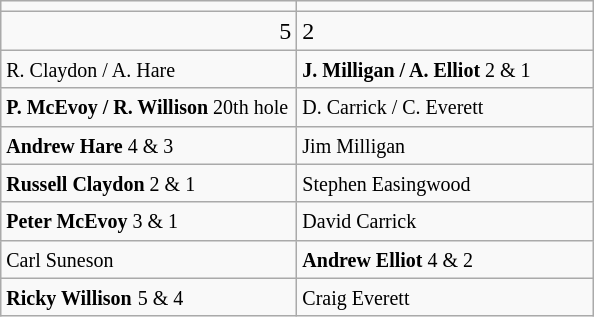<table class="wikitable">
<tr>
<td align="center" width="190"></td>
<td align="center" width="190"></td>
</tr>
<tr>
<td align="right">5</td>
<td>2</td>
</tr>
<tr>
<td><small>R. Claydon / A. Hare</small></td>
<td><small><strong>J. Milligan / A. Elliot</strong> 2 & 1</small></td>
</tr>
<tr>
<td><small><strong>P. McEvoy / R. Willison</strong> 20th hole</small></td>
<td><small>D. Carrick / C. Everett</small></td>
</tr>
<tr>
<td><small><strong>Andrew Hare</strong> 4 & 3</small></td>
<td><small>Jim Milligan</small></td>
</tr>
<tr>
<td><small><strong>Russell Claydon</strong> 2 & 1</small></td>
<td><small>Stephen Easingwood</small></td>
</tr>
<tr>
<td><small><strong>Peter McEvoy</strong> 3 & 1</small></td>
<td><small>David Carrick</small></td>
</tr>
<tr>
<td><small>Carl Suneson</small></td>
<td><small><strong>Andrew Elliot</strong> 4 & 2</small></td>
</tr>
<tr>
<td><strong><small>Ricky Willison</small></strong> <small>5 & 4</small></td>
<td><small>Craig Everett</small></td>
</tr>
</table>
